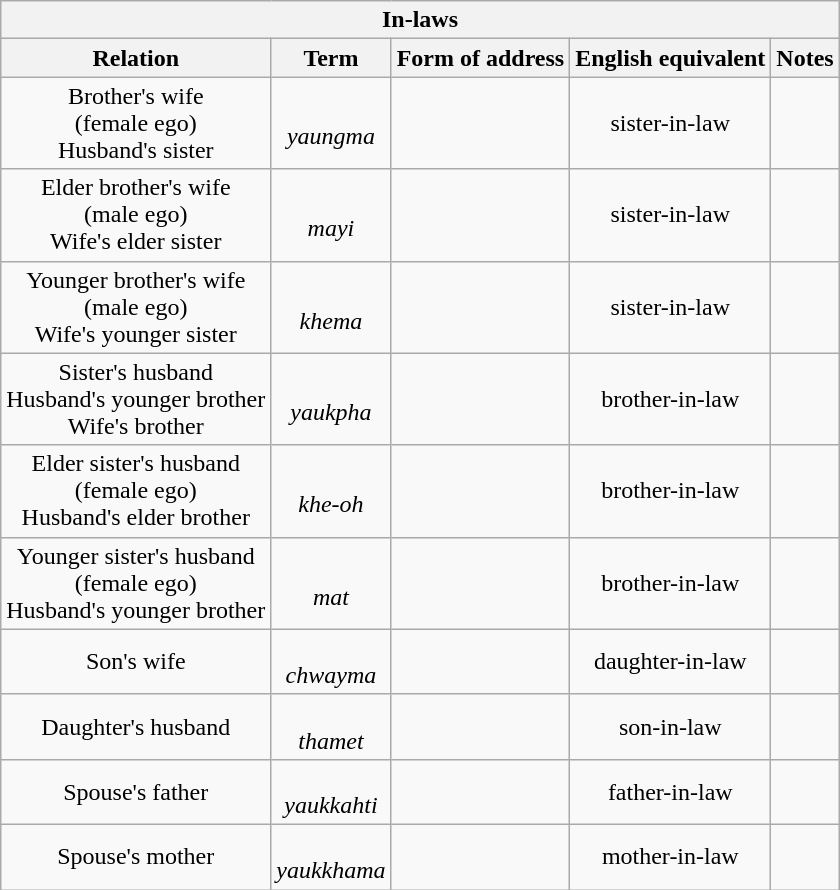<table class=wikitable style="text-align:center">
<tr>
<th colspan="5">In-laws</th>
</tr>
<tr>
<th>Relation</th>
<th>Term</th>
<th>Form of address</th>
<th>English equivalent</th>
<th>Notes</th>
</tr>
<tr>
<td>Brother's wife<br>(female ego)<br>Husband's sister</td>
<td><br><em>yaungma</em></td>
<td></td>
<td>sister-in-law</td>
<td></td>
</tr>
<tr>
<td>Elder brother's wife<br>(male ego)<br>Wife's elder sister</td>
<td><br><em>mayi</em></td>
<td></td>
<td>sister-in-law</td>
<td></td>
</tr>
<tr>
<td>Younger brother's wife<br>(male ego)<br>Wife's younger sister</td>
<td><br><em>khema</em></td>
<td></td>
<td>sister-in-law</td>
<td></td>
</tr>
<tr>
<td>Sister's husband<br>Husband's younger brother<br>Wife's brother</td>
<td><br><em>yaukpha</em></td>
<td></td>
<td>brother-in-law</td>
<td></td>
</tr>
<tr>
<td>Elder sister's husband<br>(female ego)<br>Husband's elder brother</td>
<td><br><em>khe-oh</em></td>
<td></td>
<td>brother-in-law</td>
<td></td>
</tr>
<tr>
<td>Younger sister's husband<br>(female ego)<br>Husband's younger brother</td>
<td><br><em>mat</em></td>
<td></td>
<td>brother-in-law</td>
<td></td>
</tr>
<tr>
<td>Son's wife</td>
<td><br><em>chwayma</em></td>
<td></td>
<td>daughter-in-law</td>
<td></td>
</tr>
<tr>
<td>Daughter's husband</td>
<td><br><em>thamet</em></td>
<td></td>
<td>son-in-law</td>
<td></td>
</tr>
<tr>
<td>Spouse's father</td>
<td><br><em>yaukkahti</em></td>
<td></td>
<td>father-in-law</td>
<td></td>
</tr>
<tr>
<td>Spouse's mother</td>
<td><br><em>yaukkhama</em></td>
<td></td>
<td>mother-in-law</td>
<td></td>
</tr>
</table>
